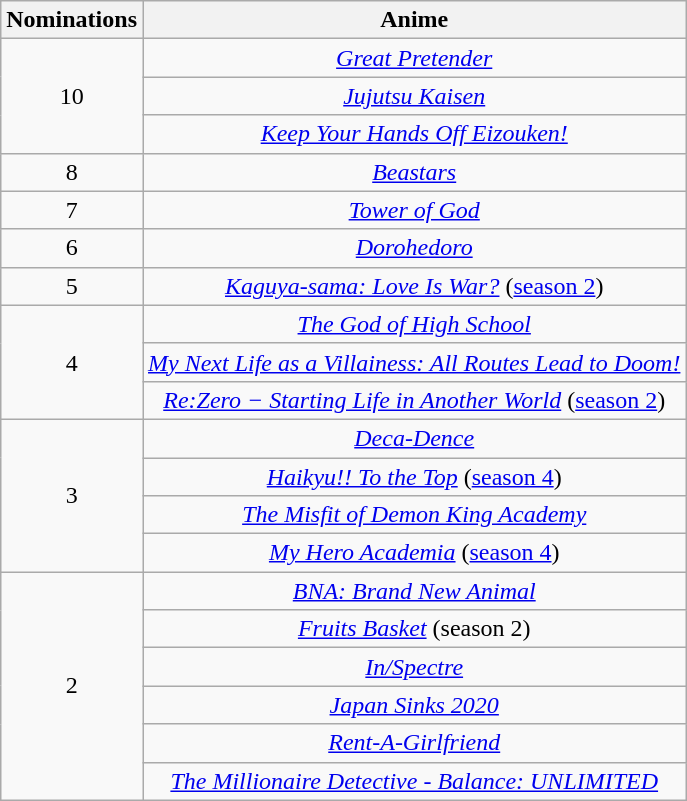<table class="wikitable" style="text-align: center">
<tr>
<th scope="col" width="55">Nominations</th>
<th scope="col" align="center">Anime</th>
</tr>
<tr>
<td rowspan="3">10</td>
<td><em><a href='#'>Great Pretender</a></em></td>
</tr>
<tr>
<td><em><a href='#'>Jujutsu Kaisen</a></em></td>
</tr>
<tr>
<td><em><a href='#'>Keep Your Hands Off Eizouken!</a></em></td>
</tr>
<tr>
<td>8</td>
<td><em><a href='#'>Beastars</a></em></td>
</tr>
<tr>
<td>7</td>
<td><em><a href='#'>Tower of God</a></em></td>
</tr>
<tr>
<td>6</td>
<td><em><a href='#'>Dorohedoro</a></em></td>
</tr>
<tr>
<td>5</td>
<td><em><a href='#'>Kaguya-sama: Love Is War?</a></em> (<a href='#'>season 2</a>)</td>
</tr>
<tr>
<td rowspan="3">4</td>
<td><em><a href='#'>The God of High School</a></em></td>
</tr>
<tr>
<td><em><a href='#'>My Next Life as a Villainess: All Routes Lead to Doom!</a></em></td>
</tr>
<tr>
<td><em><a href='#'>Re:Zero − Starting Life in Another World</a></em> (<a href='#'>season 2</a>)</td>
</tr>
<tr>
<td rowspan="4">3</td>
<td><em><a href='#'>Deca-Dence</a></em></td>
</tr>
<tr>
<td><em><a href='#'>Haikyu!! To the Top</a></em> (<a href='#'>season 4</a>)</td>
</tr>
<tr>
<td><em><a href='#'>The Misfit of Demon King Academy</a></em></td>
</tr>
<tr>
<td><em><a href='#'>My Hero Academia</a></em> (<a href='#'>season 4</a>)</td>
</tr>
<tr>
<td rowspan="6">2</td>
<td><em><a href='#'>BNA: Brand New Animal</a></em></td>
</tr>
<tr>
<td><em><a href='#'>Fruits Basket</a></em> (season 2)</td>
</tr>
<tr>
<td><em><a href='#'>In/Spectre</a></em></td>
</tr>
<tr>
<td><em><a href='#'>Japan Sinks 2020</a></em></td>
</tr>
<tr>
<td><em><a href='#'>Rent-A-Girlfriend</a></em></td>
</tr>
<tr>
<td><em><a href='#'>The Millionaire Detective - Balance: UNLIMITED</a></em></td>
</tr>
</table>
